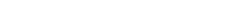<table style="width:22%; text-align:center;">
<tr style="color:white;">
<td style="background:"><strong>20</strong></td>
<td style="background:"><strong>11</strong></td>
</tr>
</table>
